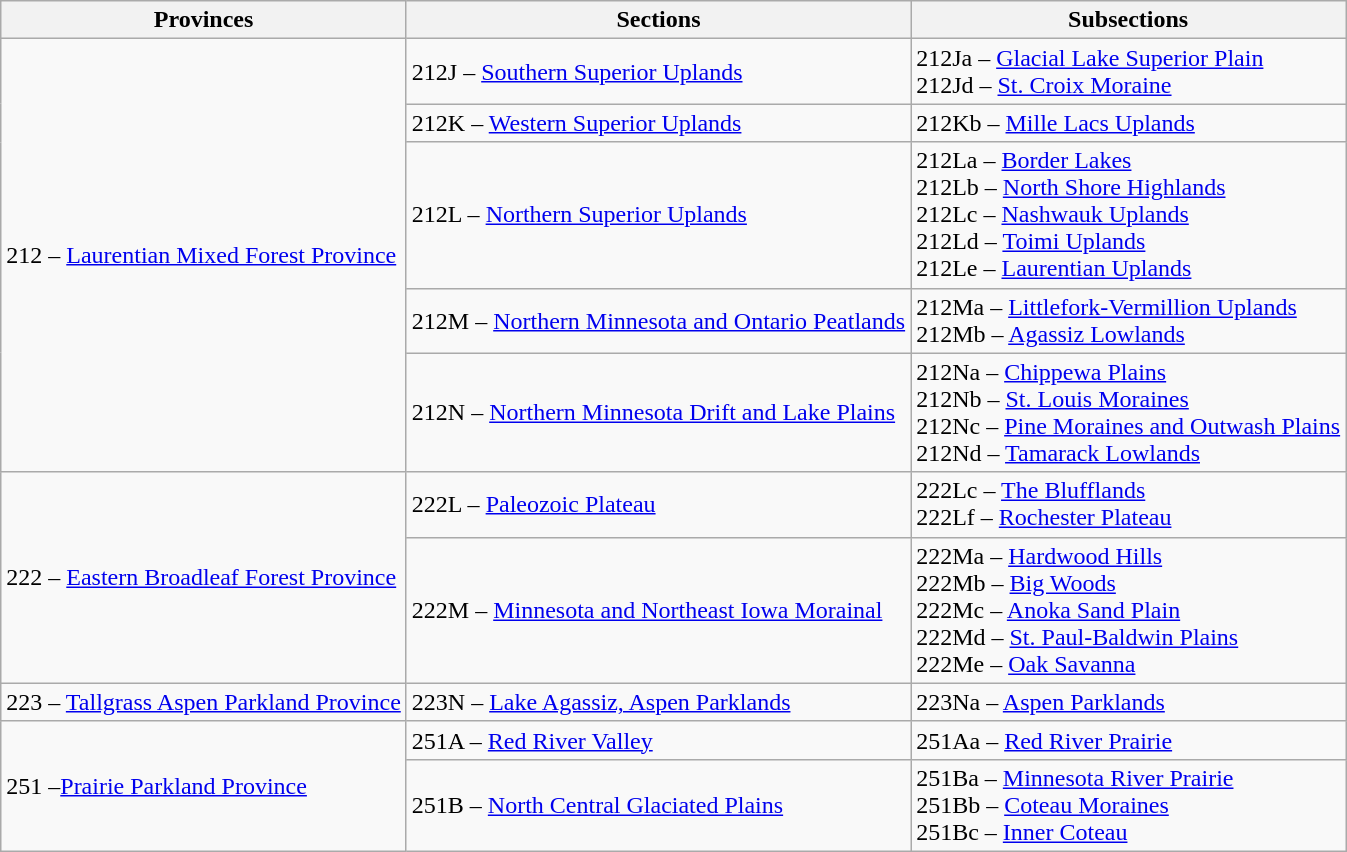<table class="wikitable">
<tr>
<th>Provinces</th>
<th>Sections</th>
<th>Subsections</th>
</tr>
<tr>
<td rowspan="5">212 – <a href='#'>Laurentian Mixed Forest Province</a></td>
<td>212J – <a href='#'>Southern Superior Uplands</a></td>
<td>212Ja – <a href='#'>Glacial Lake Superior Plain</a><br>212Jd – <a href='#'>St. Croix Moraine</a></td>
</tr>
<tr>
<td>212K – <a href='#'>Western Superior Uplands</a></td>
<td>212Kb – <a href='#'>Mille Lacs Uplands</a></td>
</tr>
<tr>
<td>212L – <a href='#'>Northern Superior Uplands</a></td>
<td>212La – <a href='#'>Border Lakes</a><br>212Lb – <a href='#'>North Shore Highlands</a><br>212Lc – <a href='#'>Nashwauk Uplands</a><br>212Ld – <a href='#'>Toimi Uplands</a><br>212Le – <a href='#'>Laurentian Uplands</a></td>
</tr>
<tr>
<td>212M – <a href='#'>Northern Minnesota and Ontario Peatlands</a></td>
<td>212Ma – <a href='#'>Littlefork-Vermillion Uplands</a><br>212Mb – <a href='#'>Agassiz Lowlands</a></td>
</tr>
<tr>
<td>212N – <a href='#'>Northern Minnesota Drift and Lake Plains</a></td>
<td>212Na – <a href='#'>Chippewa Plains</a><br>212Nb – <a href='#'>St. Louis Moraines</a><br>212Nc – <a href='#'>Pine Moraines and Outwash Plains</a><br>212Nd – <a href='#'>Tamarack Lowlands</a></td>
</tr>
<tr>
<td rowspan="2">222 – <a href='#'>Eastern Broadleaf Forest Province</a></td>
<td>222L – <a href='#'>Paleozoic Plateau</a></td>
<td>222Lc – <a href='#'>The Blufflands</a><br>222Lf – <a href='#'>Rochester Plateau</a></td>
</tr>
<tr>
<td>222M – <a href='#'>Minnesota and Northeast Iowa Morainal</a></td>
<td>222Ma – <a href='#'>Hardwood Hills</a><br>222Mb – <a href='#'>Big Woods</a><br>222Mc – <a href='#'>Anoka Sand Plain</a><br>222Md – <a href='#'>St. Paul-Baldwin Plains</a><br>222Me – <a href='#'>Oak Savanna</a></td>
</tr>
<tr>
<td>223 – <a href='#'>Tallgrass Aspen Parkland Province</a></td>
<td>223N – <a href='#'>Lake Agassiz, Aspen Parklands</a></td>
<td>223Na – <a href='#'>Aspen Parklands</a></td>
</tr>
<tr>
<td rowspan="2">251 –<a href='#'>Prairie Parkland Province</a></td>
<td>251A – <a href='#'>Red River Valley</a></td>
<td>251Aa – <a href='#'>Red River Prairie</a></td>
</tr>
<tr>
<td>251B – <a href='#'>North Central Glaciated Plains</a></td>
<td>251Ba – <a href='#'>Minnesota River Prairie</a><br>251Bb – <a href='#'>Coteau Moraines</a><br>251Bc – <a href='#'>Inner Coteau</a></td>
</tr>
</table>
